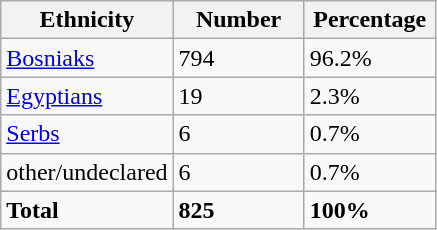<table class="wikitable">
<tr>
<th width="100px">Ethnicity</th>
<th width="80px">Number</th>
<th width="80px">Percentage</th>
</tr>
<tr>
<td><a href='#'>Bosniaks</a></td>
<td>794</td>
<td>96.2%</td>
</tr>
<tr>
<td><a href='#'>Egyptians</a></td>
<td>19</td>
<td>2.3%</td>
</tr>
<tr>
<td><a href='#'>Serbs</a></td>
<td>6</td>
<td>0.7%</td>
</tr>
<tr>
<td>other/undeclared</td>
<td>6</td>
<td>0.7%</td>
</tr>
<tr>
<td><strong>Total</strong></td>
<td><strong>825</strong></td>
<td><strong>100%</strong></td>
</tr>
</table>
